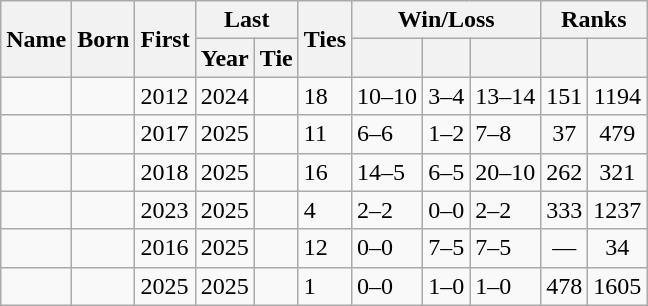<table class="wikitable sortable">
<tr align="center">
<th rowspan="2">Name</th>
<th rowspan="2">Born</th>
<th rowspan="2">First</th>
<th colspan="2">Last</th>
<th rowspan="2">Ties</th>
<th class="unsortable" colspan="3">Win/Loss</th>
<th class="unsortable" colspan="2">Ranks</th>
</tr>
<tr>
<th>Year</th>
<th>Tie</th>
<th></th>
<th></th>
<th></th>
<th></th>
<th></th>
</tr>
<tr>
<td></td>
<td></td>
<td>2012</td>
<td>2024</td>
<td></td>
<td>18</td>
<td>10–10</td>
<td>3–4</td>
<td>13–14</td>
<td align="center">151</td>
<td align="center">1194</td>
</tr>
<tr>
<td></td>
<td></td>
<td>2017</td>
<td>2025</td>
<td></td>
<td>11</td>
<td>6–6</td>
<td>1–2</td>
<td>7–8</td>
<td align="center">37</td>
<td align="center">479</td>
</tr>
<tr>
<td></td>
<td></td>
<td>2018</td>
<td>2025</td>
<td></td>
<td>16</td>
<td>14–5</td>
<td>6–5</td>
<td>20–10</td>
<td align="center">262</td>
<td align="center">321</td>
</tr>
<tr>
<td></td>
<td></td>
<td>2023</td>
<td>2025</td>
<td></td>
<td>4</td>
<td>2–2</td>
<td>0–0</td>
<td>2–2</td>
<td align="center">333</td>
<td align="center">1237</td>
</tr>
<tr>
<td></td>
<td></td>
<td>2016</td>
<td>2025</td>
<td></td>
<td>12</td>
<td>0–0</td>
<td>7–5</td>
<td>7–5</td>
<td align="center">—</td>
<td align="center">34</td>
</tr>
<tr>
<td></td>
<td></td>
<td>2025</td>
<td>2025</td>
<td></td>
<td>1</td>
<td>0–0</td>
<td>1–0</td>
<td>1–0</td>
<td align="center">478</td>
<td align="center">1605</td>
</tr>
</table>
